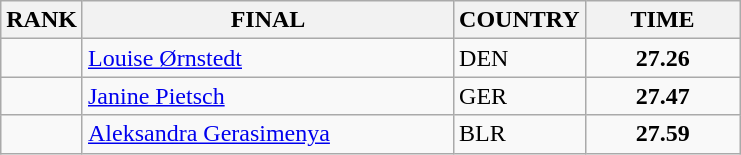<table class="wikitable">
<tr>
<th>RANK</th>
<th align="left" style="width: 15em">FINAL</th>
<th>COUNTRY</th>
<th style="width: 6em">TIME</th>
</tr>
<tr>
<td align="center"></td>
<td><a href='#'>Louise Ørnstedt</a></td>
<td> DEN</td>
<td align="center"><strong>27.26</strong></td>
</tr>
<tr>
<td align="center"></td>
<td><a href='#'>Janine Pietsch</a></td>
<td> GER</td>
<td align="center"><strong>27.47</strong></td>
</tr>
<tr>
<td align="center"></td>
<td><a href='#'>Aleksandra Gerasimenya</a></td>
<td> BLR</td>
<td align="center"><strong>27.59</strong></td>
</tr>
</table>
